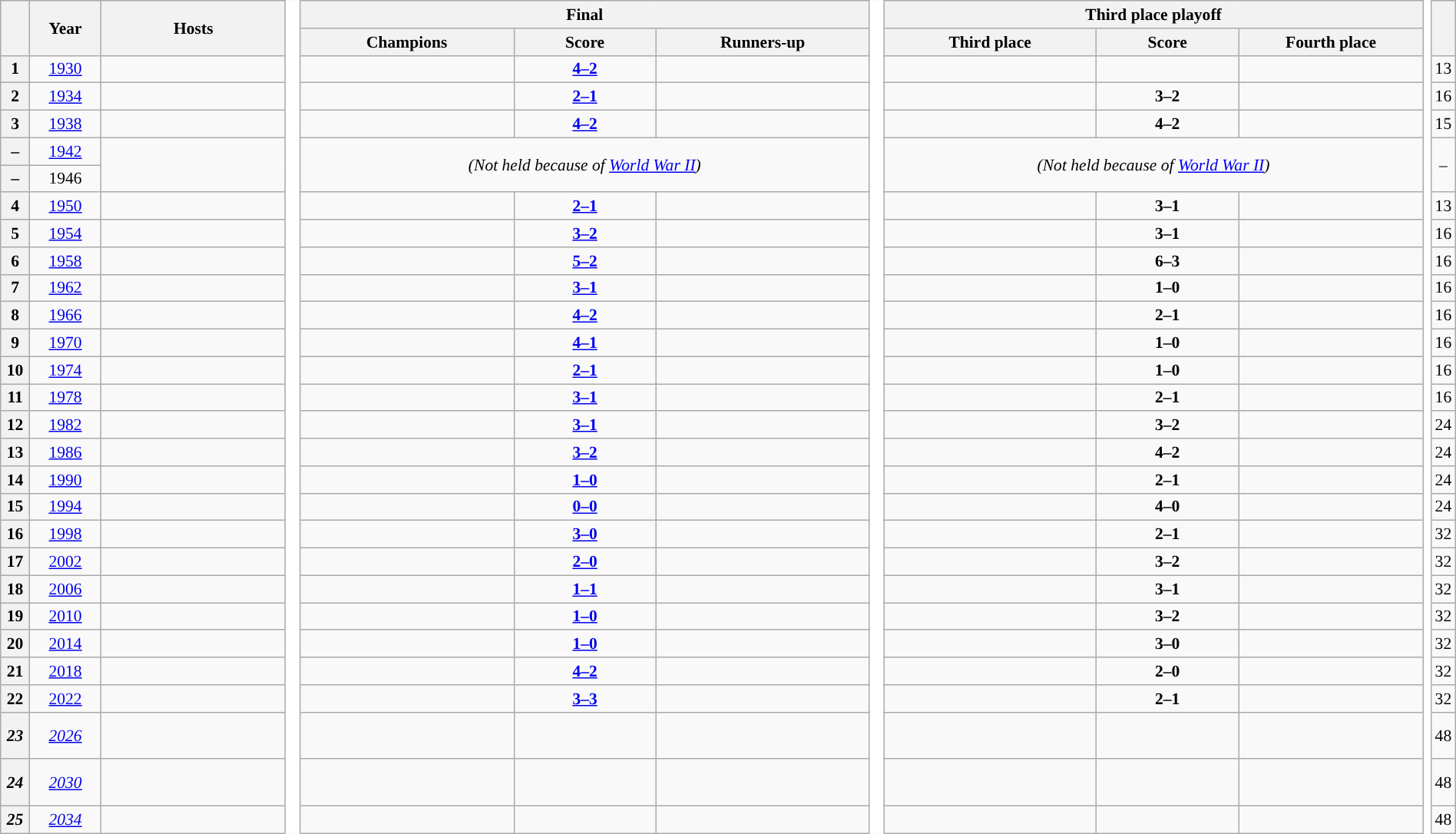<table class="wikitable sortable" style="font-size:90%; text-align:center; width:100%;">
<tr>
<th rowspan="2" style="width:2%;"></th>
<th rowspan="2" style="width:5%;">Year</th>
<th rowspan="2" style="width:13%;">Hosts</th>
<td width="1%" rowspan=30 style="background-color:#ffffff;border-top-style:hidden; border-bottom-style:hidden;"></td>
<th colspan=3>Final</th>
<td width="1%" rowspan=30 style="background-color:#ffffff;border-top-style:hidden; border-bottom-style:hidden;"></td>
<th colspan=3>Third place playoff</th>
<td width="1%" rowspan=30 style="background-color:#ffffff;border-top-style:hidden; border-bottom-style:hidden;"></td>
<th rowspan=2></th>
</tr>
<tr>
<th style="width:15%;">Champions</th>
<th style="width:10%;">Score</th>
<th style="width:15%;">Runners-up</th>
<th style="width:15%;">Third place</th>
<th style="width:10%;">Score</th>
<th style="width:15%;">Fourth place</th>
</tr>
<tr>
<th>1</th>
<td><a href='#'>1930</a></td>
<td align=left></td>
<td><strong></strong></td>
<td><strong><a href='#'>4–2</a></strong></td>
<td></td>
<td></td>
<td></td>
<td></td>
<td>13</td>
</tr>
<tr>
<th>2</th>
<td><a href='#'>1934</a></td>
<td align=left></td>
<td><strong></strong></td>
<td><strong><a href='#'>2–1</a></strong> </td>
<td></td>
<td></td>
<td><strong>3–2</strong></td>
<td></td>
<td>16</td>
</tr>
<tr>
<th>3</th>
<td><a href='#'>1938</a></td>
<td align=left></td>
<td><strong></strong></td>
<td><strong><a href='#'>4–2</a></strong></td>
<td></td>
<td></td>
<td><strong>4–2</strong></td>
<td></td>
<td>15</td>
</tr>
<tr align=center>
<th>–</th>
<td><a href='#'>1942</a></td>
<td rowspan="2"></td>
<td colspan="3" rowspan="2"><em>(Not held because of <a href='#'>World War II</a>)</em></td>
<td colspan="3" rowspan="2"><em>(Not held because of <a href='#'>World War II</a>)</em></td>
<td rowspan=2>–</td>
</tr>
<tr align=center>
<th>–</th>
<td>1946</td>
</tr>
<tr>
<th>4</th>
<td><a href='#'>1950</a></td>
<td align=left></td>
<td><strong></strong></td>
<td><strong><a href='#'>2–1</a></strong></td>
<td></td>
<td></td>
<td><strong>3–1</strong></td>
<td></td>
<td>13</td>
</tr>
<tr>
<th>5</th>
<td><a href='#'>1954</a></td>
<td align=left></td>
<td><strong></strong></td>
<td><strong><a href='#'>3–2</a></strong></td>
<td></td>
<td></td>
<td><strong>3–1</strong></td>
<td></td>
<td>16</td>
</tr>
<tr>
<th>6</th>
<td><a href='#'>1958</a></td>
<td align=left></td>
<td><strong></strong></td>
<td><strong><a href='#'>5–2</a></strong></td>
<td></td>
<td></td>
<td><strong>6–3</strong></td>
<td></td>
<td>16</td>
</tr>
<tr>
<th>7</th>
<td><a href='#'>1962</a></td>
<td align=left></td>
<td><strong></strong></td>
<td><strong><a href='#'>3–1</a></strong></td>
<td></td>
<td></td>
<td><strong>1–0</strong></td>
<td></td>
<td>16</td>
</tr>
<tr>
<th>8</th>
<td><a href='#'>1966</a></td>
<td align=left></td>
<td><strong></strong></td>
<td><strong><a href='#'>4–2</a></strong> </td>
<td></td>
<td></td>
<td><strong>2–1</strong></td>
<td></td>
<td>16</td>
</tr>
<tr>
<th>9</th>
<td><a href='#'>1970</a></td>
<td align=left></td>
<td><strong></strong></td>
<td><strong><a href='#'>4–1</a></strong></td>
<td></td>
<td></td>
<td><strong>1–0</strong></td>
<td></td>
<td>16</td>
</tr>
<tr>
<th>10</th>
<td><a href='#'>1974</a></td>
<td align=left></td>
<td><strong></strong></td>
<td><strong><a href='#'>2–1</a></strong></td>
<td></td>
<td></td>
<td><strong>1–0</strong></td>
<td></td>
<td>16</td>
</tr>
<tr>
<th>11</th>
<td><a href='#'>1978</a></td>
<td align=left></td>
<td><strong></strong></td>
<td><strong><a href='#'>3–1</a></strong> </td>
<td></td>
<td></td>
<td><strong>2–1</strong></td>
<td></td>
<td>16</td>
</tr>
<tr>
<th>12</th>
<td><a href='#'>1982</a></td>
<td align=left></td>
<td><strong></strong></td>
<td><strong><a href='#'>3–1</a></strong></td>
<td></td>
<td></td>
<td><strong>3–2</strong></td>
<td></td>
<td>24</td>
</tr>
<tr>
<th>13</th>
<td><a href='#'>1986</a></td>
<td align=left></td>
<td><strong></strong></td>
<td><strong><a href='#'>3–2</a></strong></td>
<td></td>
<td></td>
<td><strong>4–2</strong> </td>
<td></td>
<td>24</td>
</tr>
<tr>
<th>14</th>
<td><a href='#'>1990</a></td>
<td align=left></td>
<td><strong></strong></td>
<td><strong><a href='#'>1–0</a></strong></td>
<td></td>
<td></td>
<td><strong>2–1</strong></td>
<td></td>
<td>24</td>
</tr>
<tr>
<th>15</th>
<td><a href='#'>1994</a></td>
<td align=left></td>
<td><strong></strong></td>
<td><strong><a href='#'>0–0</a></strong> <br></td>
<td></td>
<td></td>
<td><strong>4–0</strong></td>
<td></td>
<td>24</td>
</tr>
<tr>
<th>16</th>
<td><a href='#'>1998</a></td>
<td align=left></td>
<td><strong></strong></td>
<td><strong><a href='#'>3–0</a></strong></td>
<td></td>
<td></td>
<td><strong>2–1</strong></td>
<td></td>
<td>32</td>
</tr>
<tr>
<th>17</th>
<td><a href='#'>2002</a></td>
<td align=left><br></td>
<td><strong></strong></td>
<td><strong><a href='#'>2–0</a></strong></td>
<td></td>
<td></td>
<td><strong>3–2</strong></td>
<td></td>
<td>32</td>
</tr>
<tr>
<th>18</th>
<td><a href='#'>2006</a></td>
<td align=left></td>
<td><strong></strong></td>
<td><strong><a href='#'>1–1</a></strong> <br></td>
<td></td>
<td></td>
<td><strong>3–1</strong></td>
<td></td>
<td>32</td>
</tr>
<tr>
<th>19</th>
<td><a href='#'>2010</a></td>
<td align=left></td>
<td><strong></strong></td>
<td><strong><a href='#'>1–0</a></strong> </td>
<td></td>
<td></td>
<td><strong>3–2</strong></td>
<td></td>
<td>32</td>
</tr>
<tr>
<th>20</th>
<td><a href='#'>2014</a></td>
<td align=left></td>
<td><strong></strong></td>
<td><strong><a href='#'>1–0</a></strong> </td>
<td></td>
<td></td>
<td><strong>3–0</strong></td>
<td></td>
<td>32</td>
</tr>
<tr>
<th>21</th>
<td><a href='#'>2018</a></td>
<td align=left></td>
<td><strong></strong></td>
<td><strong><a href='#'>4–2</a></strong></td>
<td></td>
<td></td>
<td><strong>2–0</strong></td>
<td></td>
<td>32</td>
</tr>
<tr>
<th>22</th>
<td><a href='#'>2022</a></td>
<td align=left></td>
<td><strong></strong></td>
<td><strong><a href='#'>3–3</a></strong> <br></td>
<td></td>
<td></td>
<td><strong>2–1</strong></td>
<td></td>
<td>32</td>
</tr>
<tr>
<th><em>23</em></th>
<td><em><a href='#'>2026</a></em></td>
<td align=left><em></em><br><em></em><br><em></em></td>
<td></td>
<td></td>
<td></td>
<td></td>
<td></td>
<td></td>
<td>48</td>
</tr>
<tr>
<th><em>24</em></th>
<td><em><a href='#'>2030</a></em></td>
<td align=left><em></em><br><em></em><br><em></em></td>
<td></td>
<td></td>
<td></td>
<td></td>
<td></td>
<td></td>
<td>48</td>
</tr>
<tr>
<th><em>25</em></th>
<td><em><a href='#'>2034</a></em></td>
<td align=left><em></em></td>
<td></td>
<td></td>
<td></td>
<td></td>
<td></td>
<td></td>
<td>48</td>
</tr>
</table>
